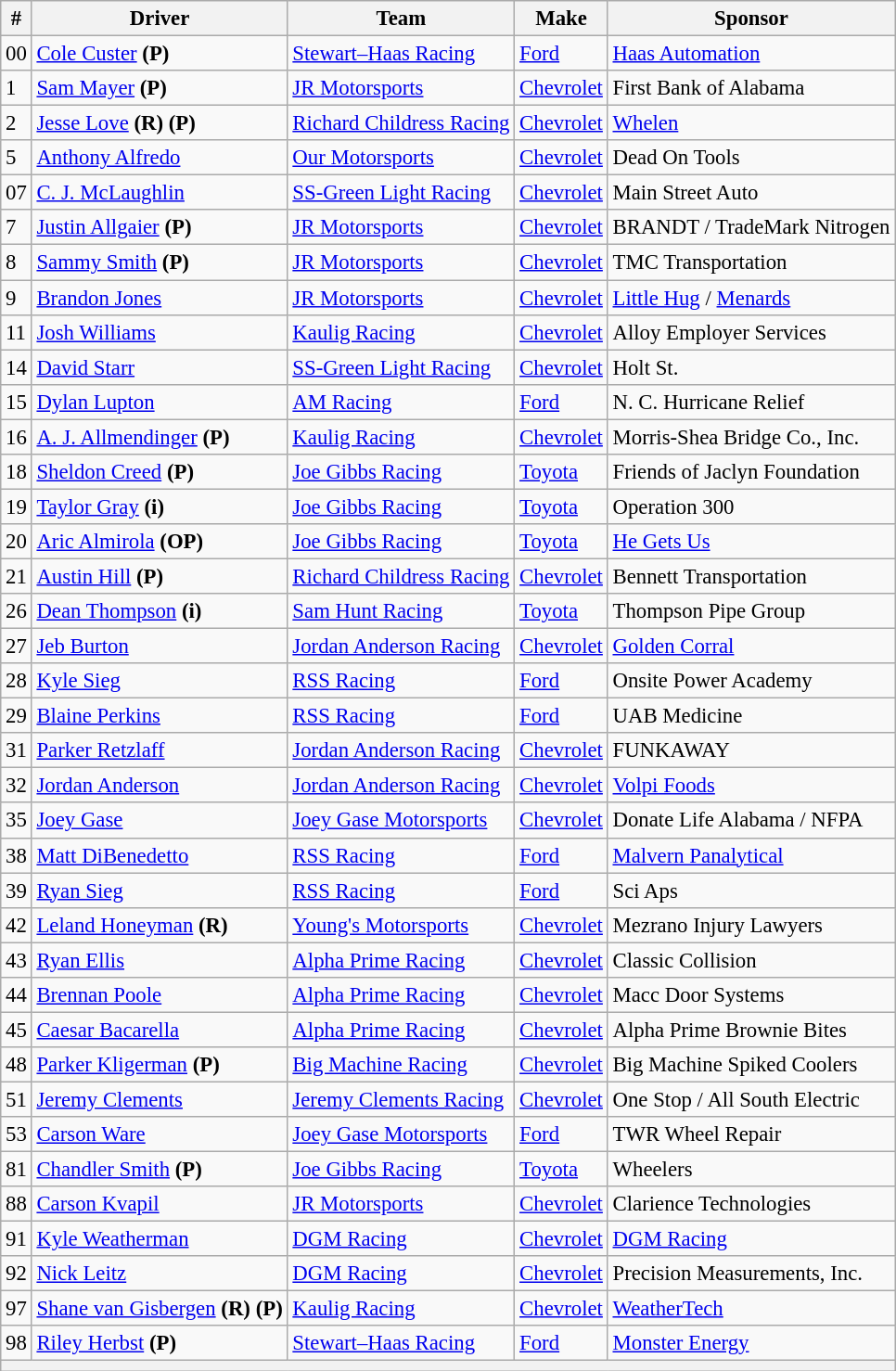<table class="wikitable" style="font-size:95%">
<tr>
<th>#</th>
<th>Driver</th>
<th>Team</th>
<th>Make</th>
<th>Sponsor</th>
</tr>
<tr>
<td>00</td>
<td><a href='#'>Cole Custer</a> <strong>(P)</strong></td>
<td><a href='#'>Stewart–Haas Racing</a></td>
<td><a href='#'>Ford</a></td>
<td><a href='#'>Haas Automation</a></td>
</tr>
<tr>
<td>1</td>
<td><a href='#'>Sam Mayer</a> <strong>(P)</strong></td>
<td><a href='#'>JR Motorsports</a></td>
<td><a href='#'>Chevrolet</a></td>
<td>First Bank of Alabama</td>
</tr>
<tr>
<td>2</td>
<td><a href='#'>Jesse Love</a> <strong>(R)</strong> <strong>(P)</strong></td>
<td nowrap><a href='#'>Richard Childress Racing</a></td>
<td><a href='#'>Chevrolet</a></td>
<td><a href='#'>Whelen</a></td>
</tr>
<tr>
<td>5</td>
<td><a href='#'>Anthony Alfredo</a></td>
<td><a href='#'>Our Motorsports</a></td>
<td><a href='#'>Chevrolet</a></td>
<td>Dead On Tools</td>
</tr>
<tr>
<td>07</td>
<td><a href='#'>C. J. McLaughlin</a></td>
<td><a href='#'>SS-Green Light Racing</a></td>
<td><a href='#'>Chevrolet</a></td>
<td>Main Street Auto</td>
</tr>
<tr>
<td>7</td>
<td><a href='#'>Justin Allgaier</a> <strong>(P)</strong></td>
<td><a href='#'>JR Motorsports</a></td>
<td><a href='#'>Chevrolet</a></td>
<td nowrap>BRANDT / TradeMark Nitrogen</td>
</tr>
<tr>
<td>8</td>
<td><a href='#'>Sammy Smith</a> <strong>(P)</strong></td>
<td><a href='#'>JR Motorsports</a></td>
<td><a href='#'>Chevrolet</a></td>
<td>TMC Transportation</td>
</tr>
<tr>
<td>9</td>
<td><a href='#'>Brandon Jones</a></td>
<td><a href='#'>JR Motorsports</a></td>
<td><a href='#'>Chevrolet</a></td>
<td><a href='#'>Little Hug</a> / <a href='#'>Menards</a></td>
</tr>
<tr>
<td>11</td>
<td><a href='#'>Josh Williams</a></td>
<td><a href='#'>Kaulig Racing</a></td>
<td><a href='#'>Chevrolet</a></td>
<td>Alloy Employer Services</td>
</tr>
<tr>
<td>14</td>
<td><a href='#'>David Starr</a></td>
<td><a href='#'>SS-Green Light Racing</a></td>
<td><a href='#'>Chevrolet</a></td>
<td>Holt St.</td>
</tr>
<tr>
<td>15</td>
<td><a href='#'>Dylan Lupton</a></td>
<td><a href='#'>AM Racing</a></td>
<td><a href='#'>Ford</a></td>
<td>N. C. Hurricane Relief</td>
</tr>
<tr>
<td>16</td>
<td><a href='#'>A. J. Allmendinger</a> <strong>(P)</strong></td>
<td><a href='#'>Kaulig Racing</a></td>
<td><a href='#'>Chevrolet</a></td>
<td>Morris-Shea Bridge Co., Inc.</td>
</tr>
<tr>
<td>18</td>
<td><a href='#'>Sheldon Creed</a> <strong>(P)</strong></td>
<td><a href='#'>Joe Gibbs Racing</a></td>
<td><a href='#'>Toyota</a></td>
<td>Friends of Jaclyn Foundation</td>
</tr>
<tr>
<td>19</td>
<td><a href='#'>Taylor Gray</a> <strong>(i)</strong></td>
<td><a href='#'>Joe Gibbs Racing</a></td>
<td><a href='#'>Toyota</a></td>
<td>Operation 300</td>
</tr>
<tr>
<td>20</td>
<td><a href='#'>Aric Almirola</a> <strong>(OP)</strong></td>
<td><a href='#'>Joe Gibbs Racing</a></td>
<td><a href='#'>Toyota</a></td>
<td><a href='#'>He Gets Us</a></td>
</tr>
<tr>
<td>21</td>
<td><a href='#'>Austin Hill</a> <strong>(P)</strong></td>
<td><a href='#'>Richard Childress Racing</a></td>
<td><a href='#'>Chevrolet</a></td>
<td>Bennett Transportation</td>
</tr>
<tr>
<td>26</td>
<td><a href='#'>Dean Thompson</a> <strong>(i)</strong></td>
<td><a href='#'>Sam Hunt Racing</a></td>
<td><a href='#'>Toyota</a></td>
<td>Thompson Pipe Group</td>
</tr>
<tr>
<td>27</td>
<td><a href='#'>Jeb Burton</a></td>
<td><a href='#'>Jordan Anderson Racing</a></td>
<td><a href='#'>Chevrolet</a></td>
<td><a href='#'>Golden Corral</a></td>
</tr>
<tr>
<td>28</td>
<td><a href='#'>Kyle Sieg</a></td>
<td><a href='#'>RSS Racing</a></td>
<td><a href='#'>Ford</a></td>
<td>Onsite Power Academy</td>
</tr>
<tr>
<td>29</td>
<td><a href='#'>Blaine Perkins</a></td>
<td><a href='#'>RSS Racing</a></td>
<td><a href='#'>Ford</a></td>
<td>UAB Medicine</td>
</tr>
<tr>
<td>31</td>
<td><a href='#'>Parker Retzlaff</a></td>
<td><a href='#'>Jordan Anderson Racing</a></td>
<td><a href='#'>Chevrolet</a></td>
<td>FUNKAWAY</td>
</tr>
<tr>
<td>32</td>
<td><a href='#'>Jordan Anderson</a></td>
<td><a href='#'>Jordan Anderson Racing</a></td>
<td><a href='#'>Chevrolet</a></td>
<td><a href='#'>Volpi Foods</a></td>
</tr>
<tr>
<td>35</td>
<td><a href='#'>Joey Gase</a></td>
<td><a href='#'>Joey Gase Motorsports</a></td>
<td><a href='#'>Chevrolet</a></td>
<td>Donate Life Alabama / NFPA</td>
</tr>
<tr>
<td>38</td>
<td><a href='#'>Matt DiBenedetto</a></td>
<td><a href='#'>RSS Racing</a></td>
<td><a href='#'>Ford</a></td>
<td><a href='#'>Malvern Panalytical</a></td>
</tr>
<tr>
<td>39</td>
<td><a href='#'>Ryan Sieg</a></td>
<td><a href='#'>RSS Racing</a></td>
<td><a href='#'>Ford</a></td>
<td>Sci Aps</td>
</tr>
<tr>
<td>42</td>
<td><a href='#'>Leland Honeyman</a> <strong>(R)</strong></td>
<td><a href='#'>Young's Motorsports</a></td>
<td><a href='#'>Chevrolet</a></td>
<td>Mezrano Injury Lawyers</td>
</tr>
<tr>
<td>43</td>
<td><a href='#'>Ryan Ellis</a></td>
<td><a href='#'>Alpha Prime Racing</a></td>
<td><a href='#'>Chevrolet</a></td>
<td>Classic Collision</td>
</tr>
<tr>
<td>44</td>
<td><a href='#'>Brennan Poole</a></td>
<td><a href='#'>Alpha Prime Racing</a></td>
<td><a href='#'>Chevrolet</a></td>
<td>Macc Door Systems</td>
</tr>
<tr>
<td>45</td>
<td><a href='#'>Caesar Bacarella</a></td>
<td><a href='#'>Alpha Prime Racing</a></td>
<td><a href='#'>Chevrolet</a></td>
<td>Alpha Prime Brownie Bites</td>
</tr>
<tr>
<td>48</td>
<td><a href='#'>Parker Kligerman</a> <strong>(P)</strong></td>
<td><a href='#'>Big Machine Racing</a></td>
<td><a href='#'>Chevrolet</a></td>
<td>Big Machine Spiked Coolers</td>
</tr>
<tr>
<td>51</td>
<td><a href='#'>Jeremy Clements</a></td>
<td nowrap><a href='#'>Jeremy Clements Racing</a></td>
<td><a href='#'>Chevrolet</a></td>
<td>One Stop / All South Electric</td>
</tr>
<tr>
<td>53</td>
<td><a href='#'>Carson Ware</a></td>
<td><a href='#'>Joey Gase Motorsports</a></td>
<td><a href='#'>Ford</a></td>
<td>TWR Wheel Repair</td>
</tr>
<tr>
<td>81</td>
<td><a href='#'>Chandler Smith</a> <strong>(P)</strong></td>
<td><a href='#'>Joe Gibbs Racing</a></td>
<td><a href='#'>Toyota</a></td>
<td>Wheelers</td>
</tr>
<tr>
<td>88</td>
<td><a href='#'>Carson Kvapil</a></td>
<td><a href='#'>JR Motorsports</a></td>
<td><a href='#'>Chevrolet</a></td>
<td>Clarience Technologies</td>
</tr>
<tr>
<td>91</td>
<td><a href='#'>Kyle Weatherman</a></td>
<td><a href='#'>DGM Racing</a></td>
<td><a href='#'>Chevrolet</a></td>
<td><a href='#'>DGM Racing</a></td>
</tr>
<tr>
<td>92</td>
<td><a href='#'>Nick Leitz</a></td>
<td><a href='#'>DGM Racing</a></td>
<td><a href='#'>Chevrolet</a></td>
<td>Precision Measurements, Inc.</td>
</tr>
<tr>
<td>97</td>
<td nowrap><a href='#'>Shane van Gisbergen</a> <strong>(R)</strong> <strong>(P)</strong></td>
<td><a href='#'>Kaulig Racing</a></td>
<td><a href='#'>Chevrolet</a></td>
<td><a href='#'>WeatherTech</a></td>
</tr>
<tr>
<td>98</td>
<td><a href='#'>Riley Herbst</a> <strong>(P)</strong></td>
<td><a href='#'>Stewart–Haas Racing</a></td>
<td><a href='#'>Ford</a></td>
<td><a href='#'>Monster Energy</a></td>
</tr>
<tr>
<th colspan="5"></th>
</tr>
</table>
